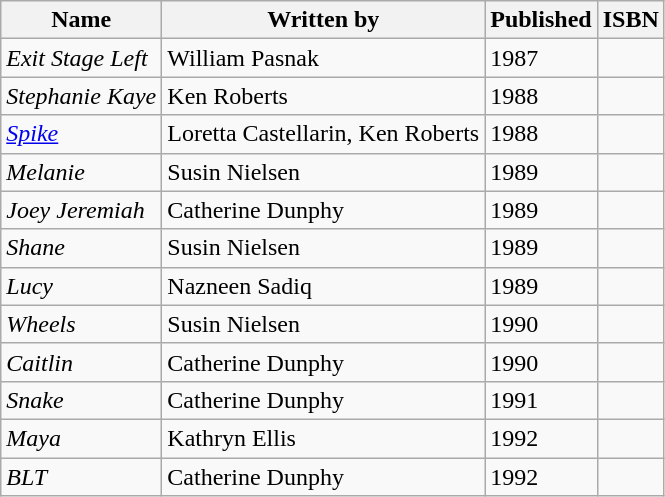<table class="wikitable">
<tr>
<th>Name</th>
<th>Written by</th>
<th>Published</th>
<th>ISBN</th>
</tr>
<tr>
<td><em>Exit Stage Left</em></td>
<td>William Pasnak</td>
<td>1987</td>
<td></td>
</tr>
<tr>
<td><em>Stephanie Kaye</em></td>
<td>Ken Roberts</td>
<td>1988</td>
<td></td>
</tr>
<tr>
<td><em><a href='#'>Spike</a></em></td>
<td>Loretta Castellarin, Ken Roberts</td>
<td>1988</td>
<td></td>
</tr>
<tr>
<td><em>Melanie</em></td>
<td>Susin Nielsen</td>
<td>1989</td>
<td></td>
</tr>
<tr>
<td><em>Joey Jeremiah</em></td>
<td>Catherine Dunphy</td>
<td>1989</td>
<td></td>
</tr>
<tr>
<td><em>Shane</em></td>
<td>Susin Nielsen</td>
<td>1989</td>
<td></td>
</tr>
<tr>
<td><em>Lucy</em></td>
<td>Nazneen Sadiq</td>
<td>1989</td>
<td></td>
</tr>
<tr>
<td><em>Wheels</em></td>
<td>Susin Nielsen</td>
<td>1990</td>
<td></td>
</tr>
<tr>
<td><em>Caitlin</em></td>
<td>Catherine Dunphy</td>
<td>1990</td>
<td></td>
</tr>
<tr>
<td><em>Snake</em></td>
<td>Catherine Dunphy</td>
<td>1991</td>
<td></td>
</tr>
<tr>
<td><em>Maya</em></td>
<td>Kathryn Ellis</td>
<td>1992</td>
<td></td>
</tr>
<tr>
<td><em>BLT</em></td>
<td>Catherine Dunphy</td>
<td>1992</td>
<td></td>
</tr>
</table>
